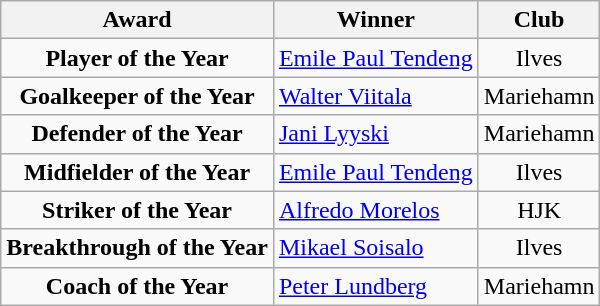<table class="wikitable" style="text-align:center">
<tr>
<th><strong>Award</strong></th>
<th><strong>Winner</strong></th>
<th>Club</th>
</tr>
<tr>
<td><strong>Player of the Year</strong></td>
<td align="left"> <a href='#'>Emile Paul Tendeng</a></td>
<td>Ilves</td>
</tr>
<tr>
<td><strong>Goalkeeper of the Year</strong></td>
<td align="left "> <a href='#'>Walter Viitala</a></td>
<td>Mariehamn</td>
</tr>
<tr>
<td><strong>Defender of the Year</strong></td>
<td align="left"> <a href='#'>Jani Lyyski</a></td>
<td>Mariehamn</td>
</tr>
<tr>
<td><strong>Midfielder of the Year</strong></td>
<td align="left"> <a href='#'>Emile Paul Tendeng</a></td>
<td>Ilves</td>
</tr>
<tr>
<td><strong>Striker of the Year</strong></td>
<td align="left"> <a href='#'>Alfredo Morelos</a></td>
<td>HJK</td>
</tr>
<tr>
<td><strong>Breakthrough of the Year</strong></td>
<td align="left"> <a href='#'>Mikael Soisalo</a></td>
<td>Ilves</td>
</tr>
<tr>
<td><strong>Coach of the Year</strong></td>
<td align="left"> <a href='#'>Peter Lundberg</a></td>
<td>Mariehamn</td>
</tr>
</table>
